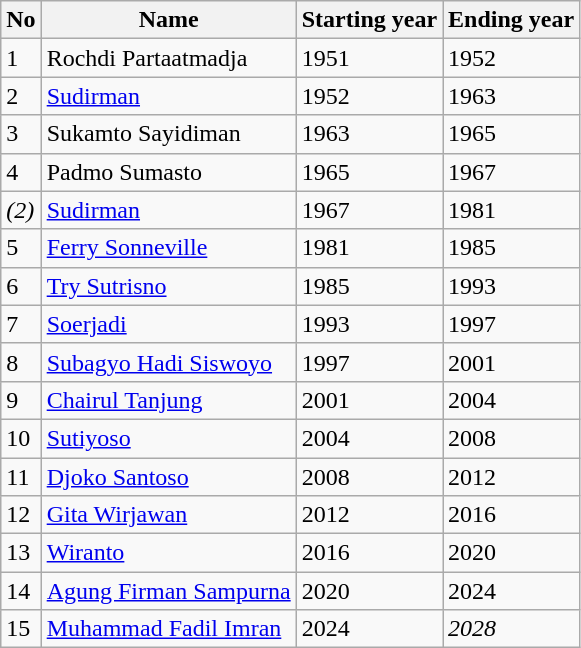<table class=wikitable>
<tr>
<th>No</th>
<th>Name</th>
<th>Starting year</th>
<th>Ending year</th>
</tr>
<tr>
<td>1</td>
<td>Rochdi Partaatmadja</td>
<td>1951</td>
<td>1952</td>
</tr>
<tr>
<td>2</td>
<td><a href='#'>Sudirman</a></td>
<td>1952</td>
<td>1963</td>
</tr>
<tr>
<td>3</td>
<td>Sukamto Sayidiman</td>
<td>1963</td>
<td>1965</td>
</tr>
<tr>
<td>4</td>
<td>Padmo Sumasto</td>
<td>1965</td>
<td>1967</td>
</tr>
<tr>
<td><em>(2)</em></td>
<td><a href='#'>Sudirman</a></td>
<td>1967</td>
<td>1981</td>
</tr>
<tr>
<td>5</td>
<td><a href='#'>Ferry Sonneville</a></td>
<td>1981</td>
<td>1985</td>
</tr>
<tr>
<td>6</td>
<td><a href='#'>Try Sutrisno</a></td>
<td>1985</td>
<td>1993</td>
</tr>
<tr>
<td>7</td>
<td><a href='#'>Soerjadi</a></td>
<td>1993</td>
<td>1997</td>
</tr>
<tr>
<td>8</td>
<td><a href='#'>Subagyo Hadi Siswoyo</a></td>
<td>1997</td>
<td>2001</td>
</tr>
<tr>
<td>9</td>
<td><a href='#'>Chairul Tanjung</a></td>
<td>2001</td>
<td>2004</td>
</tr>
<tr>
<td>10</td>
<td><a href='#'>Sutiyoso</a></td>
<td>2004</td>
<td>2008</td>
</tr>
<tr>
<td>11</td>
<td><a href='#'>Djoko Santoso</a></td>
<td>2008</td>
<td>2012</td>
</tr>
<tr>
<td>12</td>
<td><a href='#'>Gita Wirjawan</a></td>
<td>2012</td>
<td>2016</td>
</tr>
<tr>
<td>13</td>
<td><a href='#'>Wiranto</a></td>
<td>2016</td>
<td>2020</td>
</tr>
<tr>
<td>14</td>
<td><a href='#'>Agung Firman Sampurna</a></td>
<td>2020</td>
<td>2024</td>
</tr>
<tr>
<td>15</td>
<td><a href='#'>Muhammad Fadil Imran</a></td>
<td>2024</td>
<td><em>2028</em></td>
</tr>
</table>
